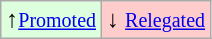<table class="wikitable" align="center">
<tr>
<td style="background:#ddffdd">↑<small><a href='#'>Promoted</a></small></td>
<td style="background:#ffcccc">↓ <small><a href='#'>Relegated</a></small></td>
</tr>
</table>
